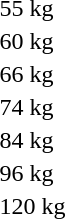<table>
<tr>
<td rowspan=2>55 kg</td>
<td rowspan=2></td>
<td rowspan=2></td>
<td></td>
</tr>
<tr>
<td></td>
</tr>
<tr>
<td rowspan=2>60 kg</td>
<td rowspan=2></td>
<td rowspan=2></td>
<td></td>
</tr>
<tr>
<td></td>
</tr>
<tr>
<td rowspan=2>66 kg</td>
<td rowspan=2></td>
<td rowspan=2></td>
<td></td>
</tr>
<tr>
<td></td>
</tr>
<tr>
<td rowspan=2>74 kg</td>
<td rowspan=2></td>
<td rowspan=2></td>
<td></td>
</tr>
<tr>
<td></td>
</tr>
<tr>
<td rowspan=2>84 kg</td>
<td rowspan=2></td>
<td rowspan=2></td>
<td></td>
</tr>
<tr>
<td></td>
</tr>
<tr>
<td rowspan=2>96 kg</td>
<td rowspan=2></td>
<td rowspan=2></td>
<td></td>
</tr>
<tr>
<td></td>
</tr>
<tr>
<td rowspan=2>120 kg</td>
<td rowspan=2></td>
<td rowspan=2></td>
<td></td>
</tr>
<tr>
<td></td>
</tr>
<tr>
</tr>
</table>
